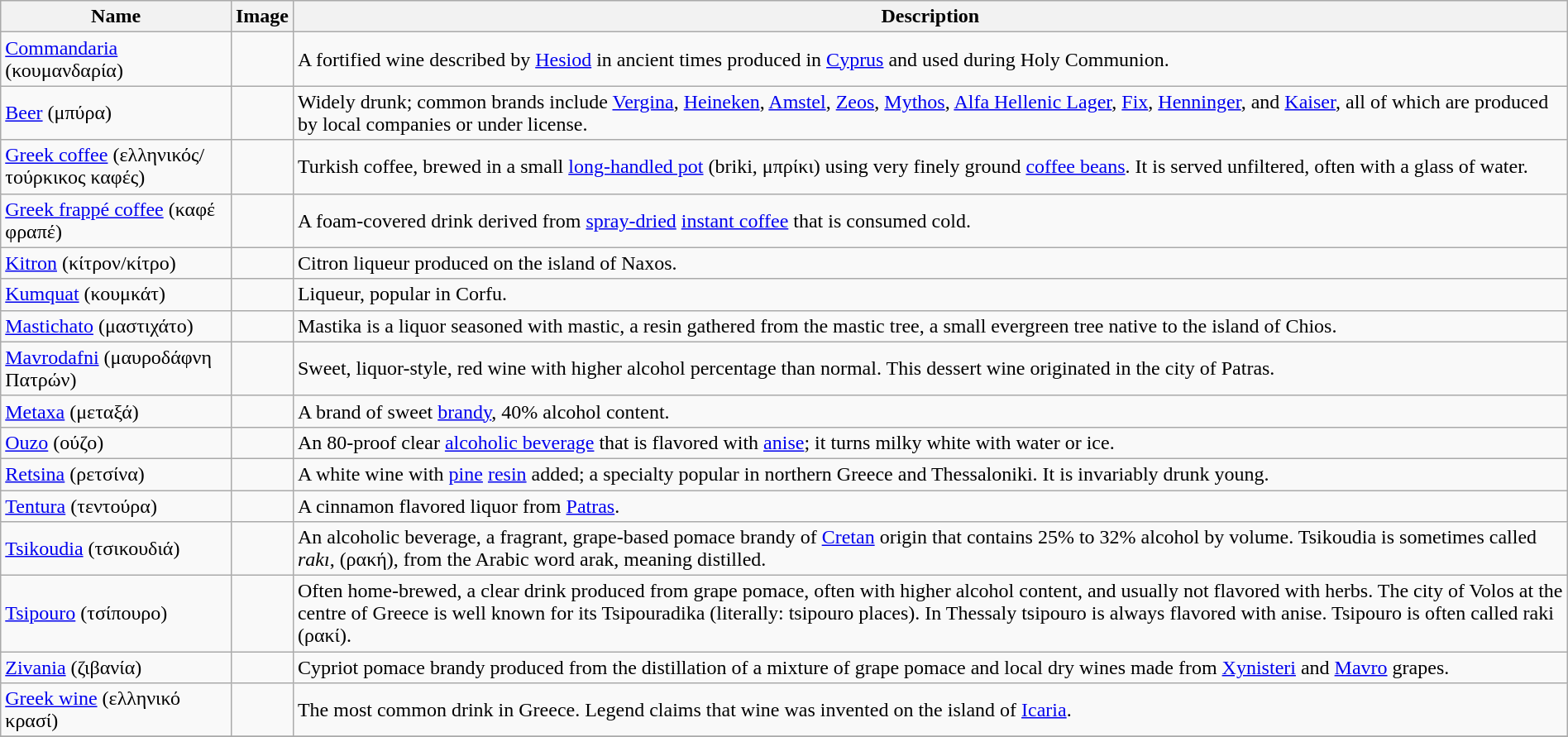<table class="wikitable sortable sticky-header" width="100%">
<tr>
<th>Name</th>
<th>Image</th>
<th>Description</th>
</tr>
<tr>
<td><a href='#'>Commandaria</a> (κουμανδαρία)</td>
<td></td>
<td>A fortified wine described by <a href='#'>Hesiod</a> in ancient times produced in <a href='#'>Cyprus</a> and used during Holy Communion.</td>
</tr>
<tr>
<td><a href='#'>Beer</a> (μπύρα)</td>
<td></td>
<td>Widely drunk; common brands include <a href='#'>Vergina</a>, <a href='#'>Heineken</a>, <a href='#'>Amstel</a>, <a href='#'>Zeos</a>, <a href='#'>Mythos</a>, <a href='#'>Alfa Hellenic Lager</a>, <a href='#'>Fix</a>, <a href='#'>Henninger</a>, and <a href='#'>Kaiser</a>, all of which are produced by local companies or under license.</td>
</tr>
<tr>
<td><a href='#'>Greek coffee</a> (ελληνικός/τούρκικος καφές)</td>
<td></td>
<td>Turkish coffee, brewed in a small <a href='#'>long-handled pot</a> (briki, μπρίκι) using very finely ground <a href='#'>coffee beans</a>. It is served unfiltered, often with a glass of water.</td>
</tr>
<tr>
<td><a href='#'>Greek frappé coffee</a> (καφέ φραπέ)</td>
<td></td>
<td>A foam-covered drink derived from <a href='#'>spray-dried</a> <a href='#'>instant coffee</a> that is consumed cold.</td>
</tr>
<tr>
<td><a href='#'>Kitron</a> (κίτρον/κίτρο)</td>
<td></td>
<td>Citron liqueur produced on the island of Naxos.</td>
</tr>
<tr>
<td><a href='#'>Kumquat</a> (κουμκάτ)</td>
<td></td>
<td>Liqueur, popular in Corfu.</td>
</tr>
<tr>
<td><a href='#'>Mastichato</a> (μαστιχάτο)</td>
<td></td>
<td>Mastika is a liquor seasoned with mastic, a resin gathered from the mastic tree, a small evergreen tree native to the island of Chios.</td>
</tr>
<tr>
<td><a href='#'>Mavrodafni</a> (μαυροδάφνη Πατρών)</td>
<td></td>
<td>Sweet, liquor-style, red wine with higher alcohol percentage than normal. This dessert wine originated in the city of Patras.</td>
</tr>
<tr>
<td><a href='#'>Metaxa</a> (μεταξά)</td>
<td></td>
<td>A brand of sweet <a href='#'>brandy</a>, 40% alcohol content.</td>
</tr>
<tr>
<td><a href='#'>Ouzo</a> (ούζο)</td>
<td></td>
<td>An 80-proof clear <a href='#'>alcoholic beverage</a> that is flavored with <a href='#'>anise</a>; it turns milky white with water or ice.</td>
</tr>
<tr>
<td><a href='#'>Retsina</a> (ρετσίνα)</td>
<td></td>
<td>A white wine with <a href='#'>pine</a> <a href='#'>resin</a> added; a specialty popular in northern Greece and Thessaloniki. It is invariably drunk young.</td>
</tr>
<tr>
<td><a href='#'>Tentura</a> (τεντούρα)</td>
<td></td>
<td>A cinnamon flavored liquor from <a href='#'>Patras</a>.</td>
</tr>
<tr>
<td><a href='#'>Tsikoudia</a> (τσικουδιά)</td>
<td></td>
<td>An alcoholic beverage, a fragrant, grape-based pomace brandy of <a href='#'>Cretan</a> origin that contains 25% to 32% alcohol by volume. Tsikoudia is sometimes called <em>rakı</em>, (ρακή), from the Arabic word arak, meaning distilled.</td>
</tr>
<tr>
<td><a href='#'>Tsipouro</a> (τσίπουρο)</td>
<td></td>
<td>Often home-brewed, a clear drink produced from grape pomace, often with higher alcohol content, and usually not flavored with herbs. The city of Volos at the centre of Greece is well known for its Tsipouradika (literally: tsipouro places). In Thessaly tsipouro is always flavored with anise. Tsipouro is often called raki (ρακί).</td>
</tr>
<tr>
<td><a href='#'>Zivania</a> (ζιβανία)</td>
<td></td>
<td>Cypriot pomace brandy produced from the distillation of a mixture of grape pomace and local dry wines made from <a href='#'>Xynisteri</a> and <a href='#'>Mavro</a> grapes.</td>
</tr>
<tr>
<td><a href='#'>Greek wine</a> (ελληνικό κρασί)</td>
<td></td>
<td>The most common drink in Greece. Legend claims that wine was invented on the island of <a href='#'>Icaria</a>.</td>
</tr>
<tr>
</tr>
</table>
